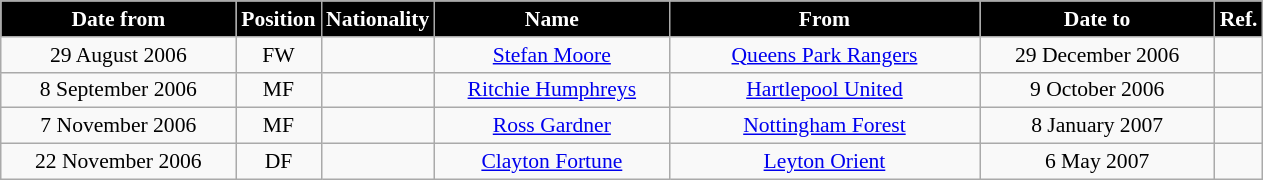<table class="wikitable" style="text-align:center; font-size:90%; ">
<tr>
<th style="background:#000000; color:white; width:150px;">Date from</th>
<th style="background:#000000; color:white; width:50px;">Position</th>
<th style="background:#000000; color:white; width:50px;">Nationality</th>
<th style="background:#000000; color:white; width:150px;">Name</th>
<th style="background:#000000; color:white; width:200px;">From</th>
<th style="background:#000000; color:white; width:150px;">Date to</th>
<th style="background:#000000; color:white; width:25px;">Ref.</th>
</tr>
<tr>
<td>29 August 2006</td>
<td>FW</td>
<td></td>
<td><a href='#'>Stefan Moore</a></td>
<td><a href='#'>Queens Park Rangers</a></td>
<td>29 December 2006</td>
<td></td>
</tr>
<tr>
<td>8 September 2006</td>
<td>MF</td>
<td></td>
<td><a href='#'>Ritchie Humphreys</a></td>
<td><a href='#'>Hartlepool United</a></td>
<td>9 October 2006</td>
<td></td>
</tr>
<tr>
<td>7 November 2006</td>
<td>MF</td>
<td></td>
<td><a href='#'>Ross Gardner</a></td>
<td><a href='#'>Nottingham Forest</a></td>
<td>8 January 2007</td>
<td></td>
</tr>
<tr>
<td>22 November 2006</td>
<td>DF</td>
<td></td>
<td><a href='#'>Clayton Fortune</a></td>
<td><a href='#'>Leyton Orient</a></td>
<td>6 May 2007</td>
<td></td>
</tr>
</table>
